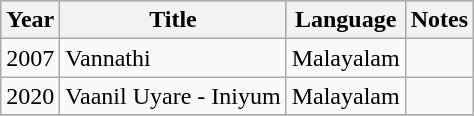<table class="wikitable sortable">
<tr style="background:#ccc; text-align:center;">
<th>Year</th>
<th>Title</th>
<th>Language</th>
<th>Notes</th>
</tr>
<tr>
<td>2007</td>
<td>Vannathi</td>
<td>Malayalam</td>
<td></td>
</tr>
<tr>
<td>2020</td>
<td>Vaanil Uyare - Iniyum</td>
<td>Malayalam</td>
<td></td>
</tr>
<tr>
</tr>
</table>
